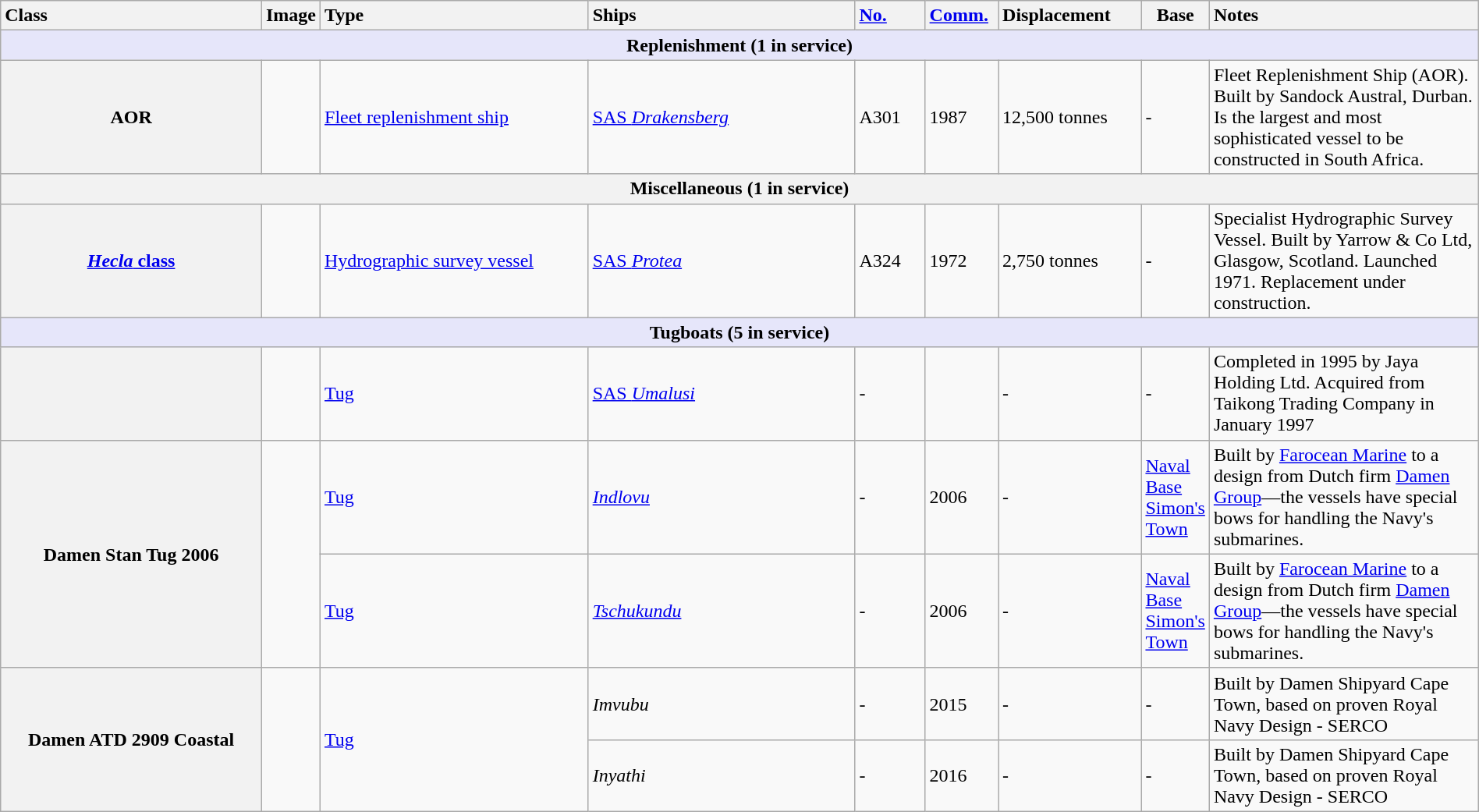<table class="wikitable" style="margin:auto; width:100%;">
<tr>
<th style="text-align:left; width:20%;">Class</th>
<th style="text-align:left; width:0%;">Image</th>
<th style="text-align:left; width:20%;">Type</th>
<th style="text-align:left; width:20%;">Ships</th>
<th style="text-align:left; width:5%;"><a href='#'>No.</a></th>
<th style="text-align:left; width:5%;"><a href='#'>Comm.</a></th>
<th style="text-align:left; width:10%;">Displacement</th>
<th>Base</th>
<th style="text-align:left; width:20%;">Notes</th>
</tr>
<tr>
<th colspan="9" style="background: lavender;">Replenishment (1 in service)</th>
</tr>
<tr>
<th>AOR</th>
<td></td>
<td><a href='#'>Fleet replenishment ship</a></td>
<td><a href='#'>SAS <em>Drakensberg</em></a></td>
<td>A301</td>
<td>1987</td>
<td>12,500 tonnes</td>
<td>-</td>
<td>Fleet Replenishment Ship (AOR). Built by Sandock Austral, Durban. Is the largest and most sophisticated vessel to be constructed in South Africa.</td>
</tr>
<tr>
<th colspan="9"><strong>Miscellaneous (1 in service)</strong></th>
</tr>
<tr>
<th><a href='#'><em>Hecla</em> class</a></th>
<td></td>
<td><a href='#'>Hydrographic survey vessel</a></td>
<td><a href='#'>SAS <em>Protea</em></a></td>
<td>A324</td>
<td>1972</td>
<td>2,750 tonnes</td>
<td>-</td>
<td>Specialist Hydrographic Survey Vessel. Built by Yarrow & Co Ltd, Glasgow, Scotland. Launched 1971. Replacement under construction.</td>
</tr>
<tr>
<th colspan="9" style="background: lavender;">Tugboats (5 in service)</th>
</tr>
<tr>
<th></th>
<td></td>
<td><a href='#'>Tug</a></td>
<td><a href='#'>SAS <em>Umalusi</em></a></td>
<td>-</td>
<td></td>
<td>-</td>
<td>-</td>
<td>Completed in 1995 by Jaya Holding Ltd. Acquired from Taikong Trading Company in January 1997</td>
</tr>
<tr>
<th rowspan="2">Damen Stan Tug 2006</th>
<td rowspan="2"></td>
<td><a href='#'>Tug</a></td>
<td><a href='#'><em>Indlovu</em></a></td>
<td>-</td>
<td>2006</td>
<td>-</td>
<td><a href='#'>Naval Base Simon's Town</a></td>
<td>Built by <a href='#'>Farocean Marine</a> to a design from Dutch firm <a href='#'>Damen Group</a>—the vessels have special bows for handling the Navy's submarines.</td>
</tr>
<tr>
<td><a href='#'>Tug</a></td>
<td><em><a href='#'>Tschukundu</a></em></td>
<td>-</td>
<td>2006</td>
<td>-</td>
<td><a href='#'>Naval Base Simon's Town</a></td>
<td>Built by <a href='#'>Farocean Marine</a> to a design from Dutch firm <a href='#'>Damen Group</a>—the vessels have special bows for handling the Navy's submarines.</td>
</tr>
<tr>
<th rowspan="2">Damen ATD 2909 Coastal</th>
<td rowspan="2"></td>
<td rowspan="2"><a href='#'>Tug</a></td>
<td><em>Imvubu</em></td>
<td>-</td>
<td>2015</td>
<td>-</td>
<td>-</td>
<td>Built by Damen Shipyard Cape Town, based on proven Royal Navy Design - SERCO</td>
</tr>
<tr>
<td><em>Inyathi</em></td>
<td>-</td>
<td>2016</td>
<td>-</td>
<td>-</td>
<td>Built by Damen Shipyard Cape Town, based on proven Royal Navy Design - SERCO</td>
</tr>
</table>
